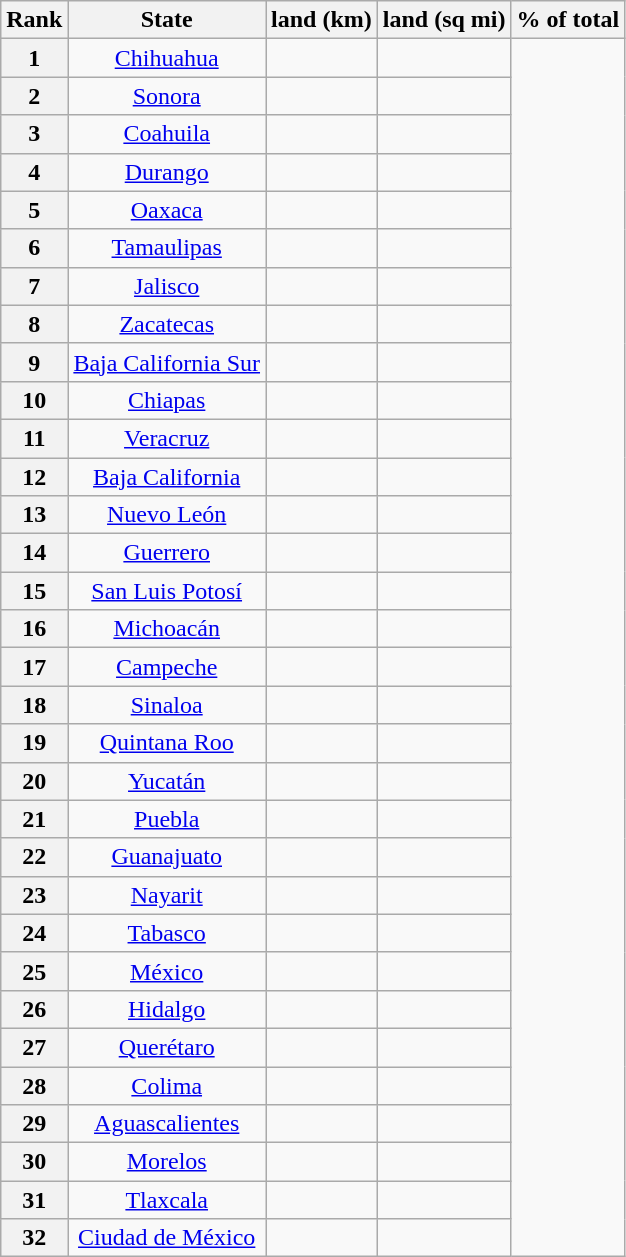<table class="wikitable sortable" style="text-align:center;">
<tr>
<th>Rank</th>
<th>State</th>
<th>land (km)</th>
<th>land (sq mi)</th>
<th>% of total</th>
</tr>
<tr>
<th>1</th>
<td><a href='#'>Chihuahua</a></td>
<td></td>
<td></td>
</tr>
<tr>
<th>2</th>
<td><a href='#'>Sonora</a></td>
<td></td>
<td></td>
</tr>
<tr>
<th>3</th>
<td><a href='#'>Coahuila</a></td>
<td></td>
<td></td>
</tr>
<tr>
<th>4</th>
<td><a href='#'>Durango</a></td>
<td></td>
<td></td>
</tr>
<tr>
<th>5</th>
<td><a href='#'>Oaxaca</a></td>
<td></td>
<td></td>
</tr>
<tr>
<th>6</th>
<td><a href='#'>Tamaulipas</a></td>
<td></td>
<td></td>
</tr>
<tr>
<th>7</th>
<td><a href='#'>Jalisco</a></td>
<td></td>
<td></td>
</tr>
<tr>
<th>8</th>
<td><a href='#'>Zacatecas</a></td>
<td></td>
<td></td>
</tr>
<tr>
<th>9</th>
<td><a href='#'>Baja California Sur</a></td>
<td></td>
<td></td>
</tr>
<tr>
<th>10</th>
<td><a href='#'>Chiapas</a></td>
<td></td>
<td></td>
</tr>
<tr>
<th>11</th>
<td><a href='#'>Veracruz</a></td>
<td></td>
<td></td>
</tr>
<tr>
<th>12</th>
<td><a href='#'>Baja California</a></td>
<td></td>
<td></td>
</tr>
<tr>
<th>13</th>
<td><a href='#'>Nuevo León</a></td>
<td></td>
<td></td>
</tr>
<tr>
<th>14</th>
<td><a href='#'>Guerrero</a></td>
<td></td>
<td></td>
</tr>
<tr>
<th>15</th>
<td><a href='#'>San Luis Potosí</a></td>
<td></td>
<td></td>
</tr>
<tr>
<th>16</th>
<td><a href='#'>Michoacán</a></td>
<td></td>
<td></td>
</tr>
<tr>
<th>17</th>
<td><a href='#'>Campeche</a></td>
<td></td>
<td></td>
</tr>
<tr>
<th>18</th>
<td><a href='#'>Sinaloa</a></td>
<td></td>
<td></td>
</tr>
<tr>
<th>19</th>
<td><a href='#'>Quintana Roo</a></td>
<td></td>
<td></td>
</tr>
<tr>
<th>20</th>
<td><a href='#'>Yucatán</a></td>
<td></td>
<td></td>
</tr>
<tr>
<th>21</th>
<td><a href='#'>Puebla</a></td>
<td></td>
<td></td>
</tr>
<tr>
<th>22</th>
<td><a href='#'>Guanajuato</a></td>
<td></td>
<td></td>
</tr>
<tr>
<th>23</th>
<td><a href='#'>Nayarit</a></td>
<td></td>
<td></td>
</tr>
<tr>
<th>24</th>
<td><a href='#'>Tabasco</a></td>
<td></td>
<td></td>
</tr>
<tr>
<th>25</th>
<td><a href='#'>México</a></td>
<td></td>
<td></td>
</tr>
<tr>
<th>26</th>
<td><a href='#'>Hidalgo</a></td>
<td></td>
<td></td>
</tr>
<tr>
<th>27</th>
<td><a href='#'>Querétaro</a></td>
<td></td>
<td></td>
</tr>
<tr>
<th>28</th>
<td><a href='#'>Colima</a></td>
<td></td>
<td></td>
</tr>
<tr>
<th>29</th>
<td><a href='#'>Aguascalientes</a></td>
<td></td>
<td></td>
</tr>
<tr>
<th>30</th>
<td><a href='#'>Morelos</a></td>
<td></td>
<td></td>
</tr>
<tr>
<th>31</th>
<td><a href='#'>Tlaxcala</a></td>
<td></td>
<td></td>
</tr>
<tr>
<th>32</th>
<td><a href='#'>Ciudad de México</a></td>
<td></td>
<td></td>
</tr>
</table>
